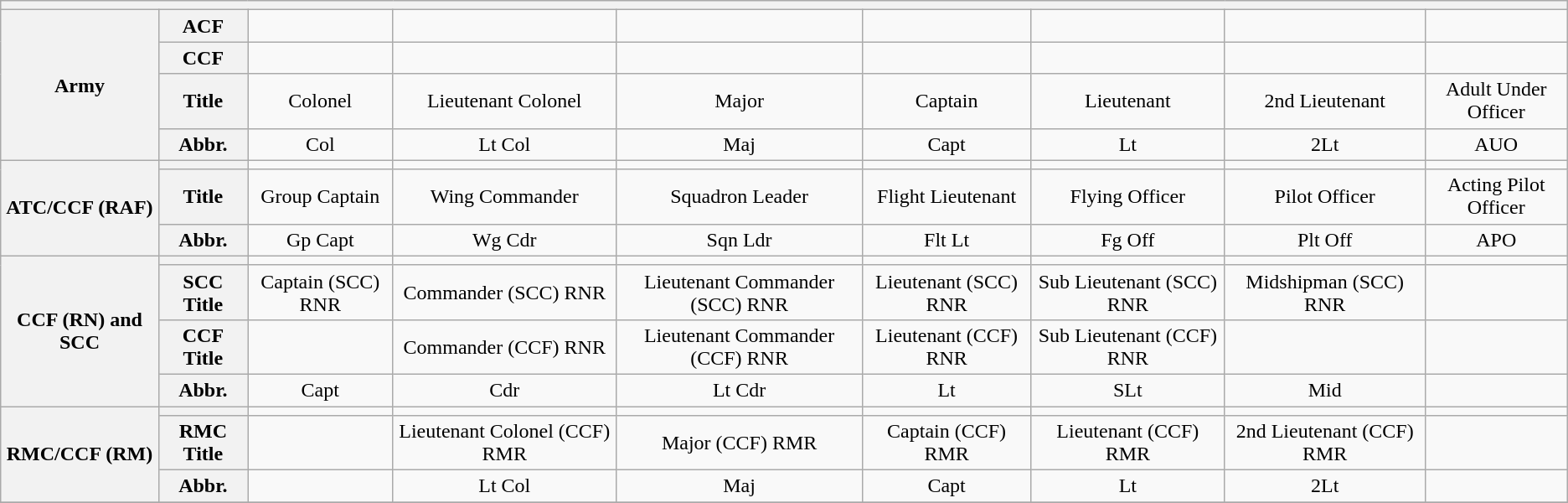<table class="wikitable">
<tr>
<th colspan="11"></th>
</tr>
<tr style="text-align:center;">
<th rowspan="4">Army</th>
<th>ACF</th>
<td></td>
<td></td>
<td></td>
<td></td>
<td></td>
<td></td>
<td colspan="2"></td>
</tr>
<tr style="text-align:center;">
<th>CCF</th>
<td></td>
<td></td>
<td></td>
<td></td>
<td></td>
<td></td>
<td colspan="2"></td>
</tr>
<tr style="text-align:center;">
<th>Title</th>
<td>Colonel</td>
<td>Lieutenant Colonel</td>
<td>Major</td>
<td>Captain</td>
<td>Lieutenant</td>
<td>2nd Lieutenant</td>
<td colspan="2">Adult Under Officer</td>
</tr>
<tr style="text-align:center;">
<th>Abbr.</th>
<td>Col</td>
<td>Lt Col</td>
<td>Maj</td>
<td>Capt</td>
<td>Lt</td>
<td>2Lt</td>
<td colspan="2">AUO</td>
</tr>
<tr style="text-align:center;">
<th rowspan="3">ATC/CCF (RAF)</th>
<th></th>
<td></td>
<td></td>
<td></td>
<td></td>
<td></td>
<td></td>
<td colspan="2"></td>
</tr>
<tr style="text-align:center;">
<th>Title</th>
<td>Group Captain</td>
<td>Wing Commander</td>
<td>Squadron Leader</td>
<td>Flight Lieutenant</td>
<td>Flying Officer</td>
<td>Pilot Officer</td>
<td colspan="2">Acting Pilot Officer</td>
</tr>
<tr style="text-align:center;">
<th>Abbr.</th>
<td>Gp Capt</td>
<td>Wg Cdr</td>
<td>Sqn Ldr</td>
<td>Flt Lt</td>
<td>Fg Off</td>
<td>Plt Off</td>
<td colspan="2">APO</td>
</tr>
<tr style="text-align:center;">
<th rowspan="4">CCF (RN) and SCC</th>
<th></th>
<td></td>
<td></td>
<td></td>
<td></td>
<td></td>
<td></td>
<td colspan="2"></td>
</tr>
<tr style="text-align:center;">
<th>SCC Title</th>
<td>Captain (SCC) RNR</td>
<td>Commander (SCC) RNR</td>
<td>Lieutenant Commander (SCC) RNR</td>
<td>Lieutenant (SCC) RNR</td>
<td>Sub Lieutenant (SCC) RNR</td>
<td>Midshipman (SCC) RNR</td>
<td colspan="2"></td>
</tr>
<tr style="text-align:center;">
<th>CCF Title</th>
<td></td>
<td>Commander (CCF) RNR</td>
<td>Lieutenant Commander (CCF) RNR</td>
<td>Lieutenant (CCF) RNR</td>
<td>Sub Lieutenant (CCF) RNR</td>
<td></td>
<td colspan="2"></td>
</tr>
<tr style="text-align:center;">
<th>Abbr.</th>
<td>Capt</td>
<td>Cdr</td>
<td>Lt Cdr</td>
<td>Lt</td>
<td>SLt</td>
<td>Mid</td>
<td colspan="2"></td>
</tr>
<tr style="text-align:center;">
<th rowspan="3">RMC/CCF (RM)</th>
<th></th>
<td></td>
<td></td>
<td></td>
<td></td>
<td></td>
<td></td>
<td colspan="2"></td>
</tr>
<tr style="text-align:center;">
<th>RMC Title</th>
<td></td>
<td>Lieutenant Colonel (CCF) RMR</td>
<td>Major (CCF) RMR</td>
<td>Captain (CCF) RMR</td>
<td>Lieutenant (CCF) RMR</td>
<td>2nd Lieutenant (CCF) RMR</td>
<td colspan="2"></td>
</tr>
<tr style="text-align:center;">
<th>Abbr.</th>
<td></td>
<td>Lt Col</td>
<td>Maj</td>
<td>Capt</td>
<td>Lt</td>
<td>2Lt</td>
<td colspan="2"></td>
</tr>
<tr style="text-align:center;">
</tr>
</table>
